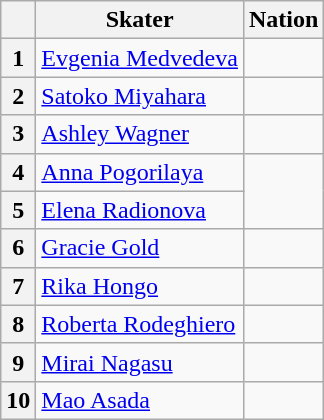<table class="wikitable sortable" style="text-align: left">
<tr>
<th scope="col"></th>
<th scope="col">Skater</th>
<th scope="col">Nation</th>
</tr>
<tr>
<th scope="row">1</th>
<td><a href='#'>Evgenia Medvedeva</a></td>
<td></td>
</tr>
<tr>
<th scope="row">2</th>
<td><a href='#'>Satoko Miyahara</a></td>
<td></td>
</tr>
<tr>
<th scope="row">3</th>
<td><a href='#'>Ashley Wagner</a></td>
<td></td>
</tr>
<tr>
<th scope="row">4</th>
<td><a href='#'>Anna Pogorilaya</a></td>
<td rowspan="2"></td>
</tr>
<tr>
<th scope="row">5</th>
<td><a href='#'>Elena Radionova</a></td>
</tr>
<tr>
<th scope="row">6</th>
<td><a href='#'>Gracie Gold</a></td>
<td></td>
</tr>
<tr>
<th scope="row">7</th>
<td><a href='#'>Rika Hongo</a></td>
<td></td>
</tr>
<tr>
<th scope="row">8</th>
<td><a href='#'>Roberta Rodeghiero</a></td>
<td></td>
</tr>
<tr>
<th scope="row">9</th>
<td><a href='#'>Mirai Nagasu</a></td>
<td></td>
</tr>
<tr>
<th scope="row">10</th>
<td><a href='#'>Mao Asada</a></td>
<td></td>
</tr>
</table>
